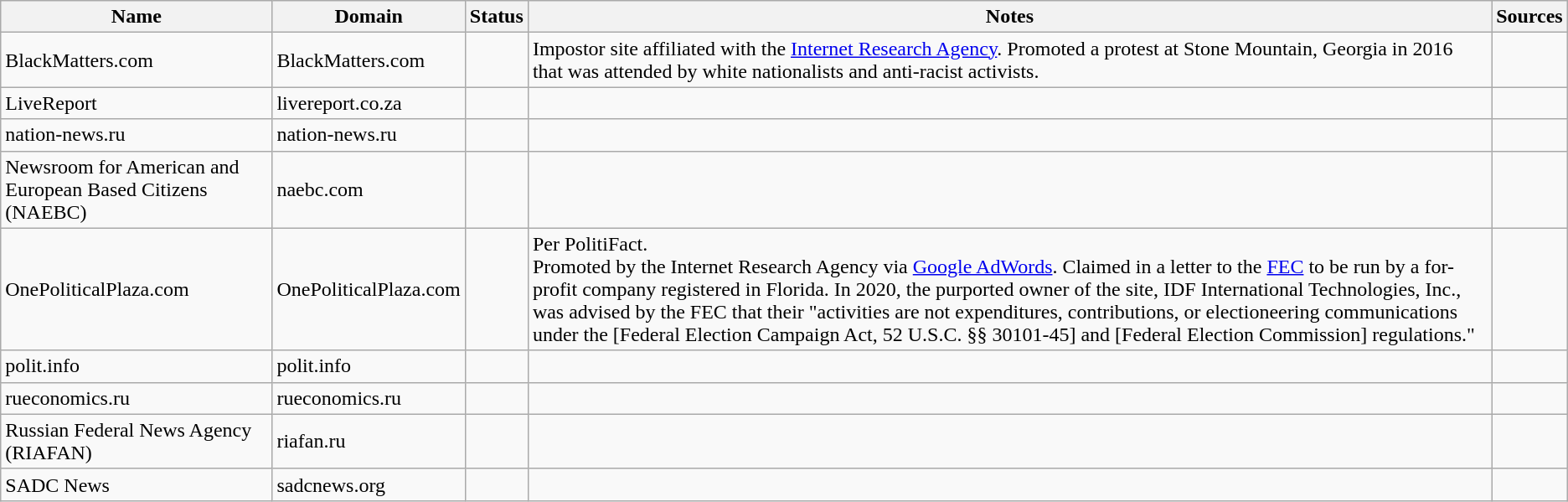<table class="wikitable sortable mw-collapsible">
<tr>
<th>Name</th>
<th>Domain</th>
<th>Status</th>
<th class="sortable">Notes</th>
<th class="unsortable">Sources</th>
</tr>
<tr>
<td>BlackMatters.com</td>
<td>BlackMatters.com</td>
<td></td>
<td>Impostor site affiliated with the <a href='#'>Internet Research Agency</a>. Promoted a protest at Stone Mountain, Georgia in 2016 that was attended by white nationalists and anti-racist activists.</td>
<td></td>
</tr>
<tr>
<td>LiveReport</td>
<td>livereport.co.za</td>
<td></td>
<td></td>
<td></td>
</tr>
<tr>
<td>nation-news.ru</td>
<td>nation-news.ru</td>
<td></td>
<td></td>
<td></td>
</tr>
<tr>
<td>Newsroom for American and European Based Citizens (NAEBC)</td>
<td>naebc.com</td>
<td></td>
<td></td>
<td></td>
</tr>
<tr>
<td>OnePoliticalPlaza.com</td>
<td>OnePoliticalPlaza.com</td>
<td></td>
<td>Per PolitiFact.<br>Promoted by the Internet Research Agency via <a href='#'>Google AdWords</a>.
Claimed in a letter to the <a href='#'>FEC</a> to be run by a for-profit company registered in Florida. In 2020, the purported owner of the site, IDF International Technologies, Inc., was advised by the FEC that their "activities are not expenditures, contributions, or electioneering communications under the [Federal Election Campaign Act, 52 U.S.C. §§ 30101-45] and [Federal Election Commission] regulations."</td>
<td></td>
</tr>
<tr>
<td>polit.info</td>
<td>polit.info</td>
<td></td>
<td></td>
<td></td>
</tr>
<tr>
<td>rueconomics.ru</td>
<td>rueconomics.ru</td>
<td></td>
<td></td>
<td></td>
</tr>
<tr>
<td>Russian Federal News Agency (RIAFAN)</td>
<td>riafan.ru</td>
<td></td>
<td></td>
<td></td>
</tr>
<tr>
<td>SADC News</td>
<td>sadcnews.org</td>
<td></td>
<td></td>
<td></td>
</tr>
</table>
